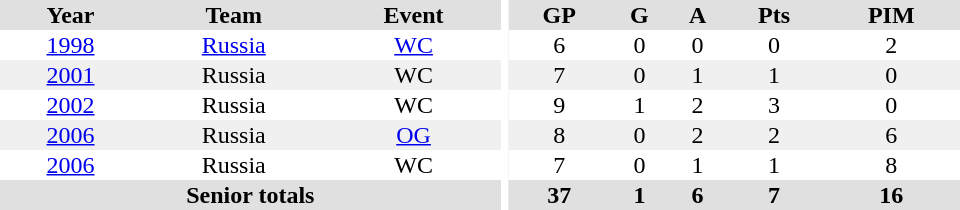<table border="0" cellpadding="1" cellspacing="0" ID="Table3" style="text-align:center; width:40em">
<tr ALIGN="center" bgcolor="#e0e0e0">
<th>Year</th>
<th>Team</th>
<th>Event</th>
<th rowspan="99" bgcolor="#ffffff"></th>
<th>GP</th>
<th>G</th>
<th>A</th>
<th>Pts</th>
<th>PIM</th>
</tr>
<tr>
<td><a href='#'>1998</a></td>
<td><a href='#'>Russia</a></td>
<td><a href='#'>WC</a></td>
<td>6</td>
<td>0</td>
<td>0</td>
<td>0</td>
<td>2</td>
</tr>
<tr bgcolor="#f0f0f0">
<td><a href='#'>2001</a></td>
<td>Russia</td>
<td>WC</td>
<td>7</td>
<td>0</td>
<td>1</td>
<td>1</td>
<td>0</td>
</tr>
<tr>
<td><a href='#'>2002</a></td>
<td>Russia</td>
<td>WC</td>
<td>9</td>
<td>1</td>
<td>2</td>
<td>3</td>
<td>0</td>
</tr>
<tr bgcolor="#f0f0f0">
<td><a href='#'>2006</a></td>
<td>Russia</td>
<td><a href='#'>OG</a></td>
<td>8</td>
<td>0</td>
<td>2</td>
<td>2</td>
<td>6</td>
</tr>
<tr>
<td><a href='#'>2006</a></td>
<td>Russia</td>
<td>WC</td>
<td>7</td>
<td>0</td>
<td>1</td>
<td>1</td>
<td>8</td>
</tr>
<tr bgcolor="#e0e0e0">
<th colspan=3>Senior totals</th>
<th>37</th>
<th>1</th>
<th>6</th>
<th>7</th>
<th>16</th>
</tr>
</table>
